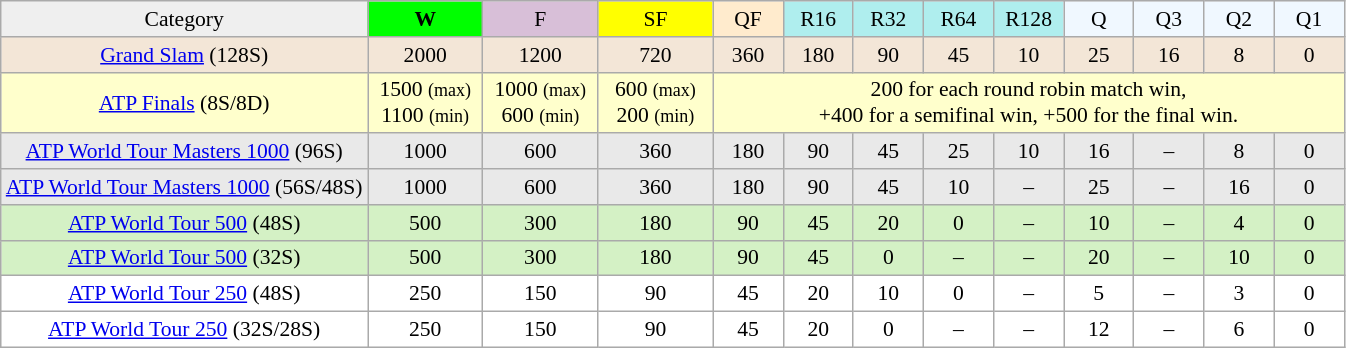<table class=wikitable style=text-align:center;font-size:90%>
<tr>
<td bgcolor=#efefef>Category</td>
<td width=70 bgcolor=lime><strong>W</strong></td>
<td width=70 bgcolor=#D8BFD8>F</td>
<td width=70 bgcolor=#FFFF00>SF</td>
<td width=40 bgcolor=#ffebcd>QF</td>
<td width=40 bgcolor=#afeeee>R16</td>
<td width=40 bgcolor=#afeeee>R32</td>
<td width=40 bgcolor=#afeeee>R64</td>
<td width=40 bgcolor=#afeeee>R128</td>
<td width=40 bgcolor=#F0F8FF>Q</td>
<td width=40 bgcolor=#F0F8FF>Q3</td>
<td width=40 bgcolor=#F0F8FF>Q2</td>
<td width=40 bgcolor=#F0F8FF>Q1</td>
</tr>
<tr style="background:#f3e6d7;">
<td><a href='#'>Grand Slam</a> (128S)</td>
<td>2000</td>
<td>1200</td>
<td>720</td>
<td>360</td>
<td>180</td>
<td>90</td>
<td>45</td>
<td>10</td>
<td>25</td>
<td>16</td>
<td>8</td>
<td>0</td>
</tr>
<tr style="background:#ffc;">
<td><a href='#'>ATP Finals</a> (8S/8D)</td>
<td>1500 <small>(max)</small> 1100 <small>(min)</small></td>
<td>1000 <small>(max)</small> 600 <small>(min)</small></td>
<td>600 <small>(max)</small> <br>200 <small>(min)</small></td>
<td colspan="9">200 for each round robin match win,<br> +400 for a semifinal win, +500 for the final win.</td>
</tr>
<tr style="background:#e9e9e9;">
<td><a href='#'>ATP World Tour Masters 1000</a> (96S)</td>
<td>1000</td>
<td>600</td>
<td>360</td>
<td>180</td>
<td>90</td>
<td>45</td>
<td>25</td>
<td>10</td>
<td>16</td>
<td>–</td>
<td>8</td>
<td>0</td>
</tr>
<tr style="background:#e9e9e9;">
<td><a href='#'>ATP World Tour Masters 1000</a> (56S/48S)</td>
<td>1000</td>
<td>600</td>
<td>360</td>
<td>180</td>
<td>90</td>
<td>45</td>
<td>10</td>
<td>–</td>
<td>25</td>
<td>–</td>
<td>16</td>
<td>0</td>
</tr>
<tr style="background:#d4f1c5;">
<td><a href='#'>ATP World Tour 500</a> (48S)</td>
<td>500</td>
<td>300</td>
<td>180</td>
<td>90</td>
<td>45</td>
<td>20</td>
<td>0</td>
<td>–</td>
<td>10</td>
<td>–</td>
<td>4</td>
<td>0</td>
</tr>
<tr style="background:#d4f1c5;">
<td><a href='#'>ATP World Tour 500</a> (32S)</td>
<td>500</td>
<td>300</td>
<td>180</td>
<td>90</td>
<td>45</td>
<td>0</td>
<td>–</td>
<td>–</td>
<td>20</td>
<td>–</td>
<td>10</td>
<td>0</td>
</tr>
<tr style="background:#ffffff;">
<td><a href='#'>ATP World Tour 250</a> (48S)</td>
<td>250</td>
<td>150</td>
<td>90</td>
<td>45</td>
<td>20</td>
<td>10</td>
<td>0</td>
<td>–</td>
<td>5</td>
<td>–</td>
<td>3</td>
<td>0</td>
</tr>
<tr style="background:#ffffff;">
<td><a href='#'>ATP World Tour 250</a> (32S/28S)</td>
<td>250</td>
<td>150</td>
<td>90</td>
<td>45</td>
<td>20</td>
<td>0</td>
<td>–</td>
<td>–</td>
<td>12</td>
<td>–</td>
<td>6</td>
<td>0</td>
</tr>
</table>
